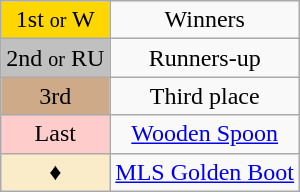<table class="wikitable" style="text-align:center">
<tr>
<td style=background:gold>1st <small>or</small> W</td>
<td>Winners</td>
</tr>
<tr>
<td style=background:silver>2nd <small>or</small> RU</td>
<td>Runners-up</td>
</tr>
<tr>
<td style=background:#CFAA88>3rd</td>
<td>Third place</td>
</tr>
<tr>
<td style=background:#FFCCCC>Last</td>
<td><a href='#'>Wooden Spoon</a></td>
</tr>
<tr>
<td style=background:#FAECC8;">♦</td>
<td><a href='#'>MLS Golden Boot</a></td>
</tr>
</table>
